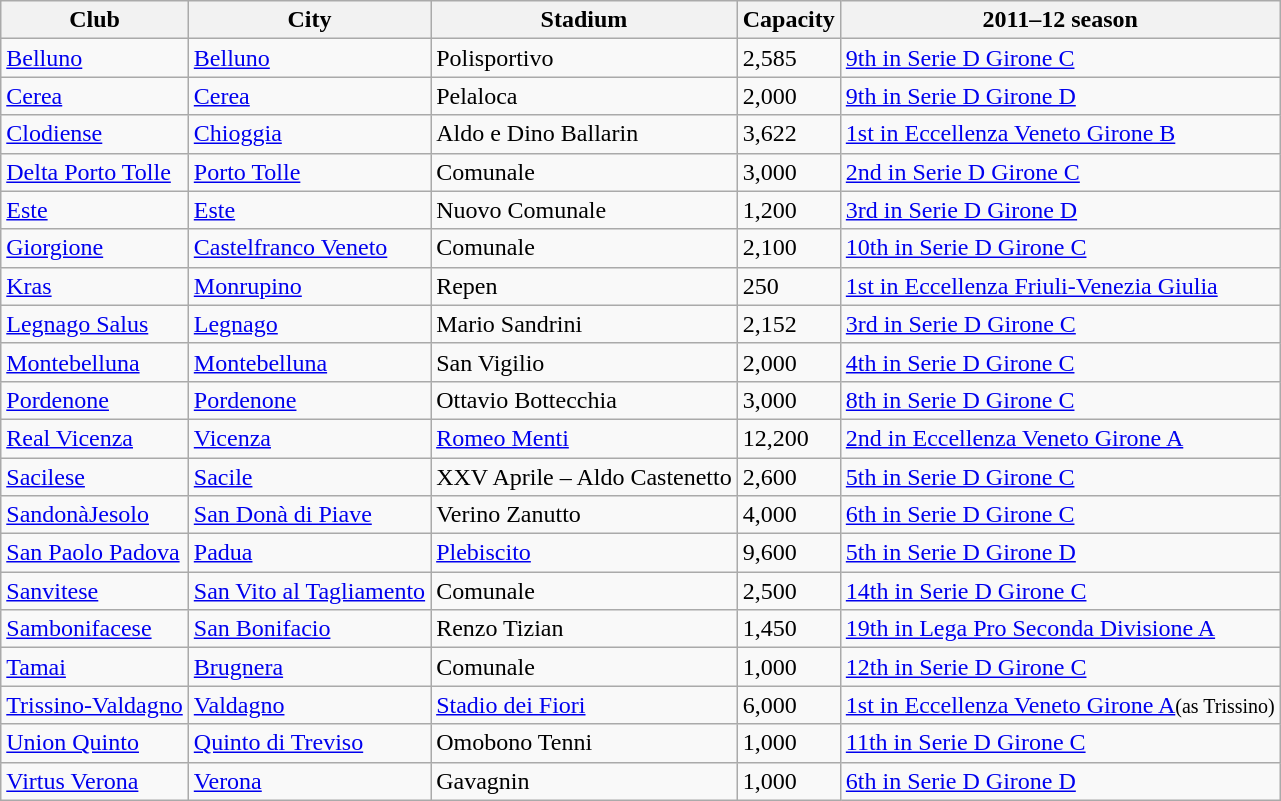<table class="wikitable sortable">
<tr>
<th>Club</th>
<th>City</th>
<th>Stadium</th>
<th>Capacity</th>
<th>2011–12 season</th>
</tr>
<tr>
<td><a href='#'>Belluno</a></td>
<td><a href='#'>Belluno</a></td>
<td>Polisportivo</td>
<td>2,585</td>
<td><a href='#'>9th in Serie D Girone C</a></td>
</tr>
<tr>
<td><a href='#'>Cerea</a></td>
<td><a href='#'>Cerea</a></td>
<td>Pelaloca</td>
<td>2,000</td>
<td><a href='#'>9th in Serie D Girone D</a></td>
</tr>
<tr>
<td><a href='#'>Clodiense</a></td>
<td><a href='#'>Chioggia</a></td>
<td>Aldo e Dino Ballarin</td>
<td>3,622</td>
<td><a href='#'>1st in Eccellenza Veneto Girone B</a></td>
</tr>
<tr>
<td><a href='#'>Delta Porto Tolle</a></td>
<td><a href='#'>Porto Tolle</a></td>
<td>Comunale</td>
<td>3,000</td>
<td><a href='#'>2nd in Serie D Girone C</a></td>
</tr>
<tr>
<td><a href='#'>Este</a></td>
<td><a href='#'>Este</a></td>
<td>Nuovo Comunale</td>
<td>1,200</td>
<td><a href='#'>3rd in Serie D Girone D</a></td>
</tr>
<tr>
<td><a href='#'>Giorgione</a></td>
<td><a href='#'>Castelfranco Veneto</a></td>
<td>Comunale</td>
<td>2,100</td>
<td><a href='#'>10th in Serie D Girone C</a></td>
</tr>
<tr>
<td><a href='#'>Kras</a></td>
<td><a href='#'>Monrupino</a></td>
<td>Repen</td>
<td>250</td>
<td><a href='#'>1st in Eccellenza Friuli-Venezia Giulia</a></td>
</tr>
<tr>
<td><a href='#'>Legnago Salus</a></td>
<td><a href='#'>Legnago</a></td>
<td>Mario Sandrini</td>
<td>2,152</td>
<td><a href='#'>3rd in Serie D Girone C</a></td>
</tr>
<tr>
<td><a href='#'>Montebelluna</a></td>
<td><a href='#'>Montebelluna</a></td>
<td>San Vigilio</td>
<td>2,000</td>
<td><a href='#'>4th in Serie D Girone C</a></td>
</tr>
<tr>
<td><a href='#'>Pordenone</a></td>
<td><a href='#'>Pordenone</a></td>
<td>Ottavio Bottecchia</td>
<td>3,000</td>
<td><a href='#'>8th in Serie D Girone C</a></td>
</tr>
<tr>
<td><a href='#'>Real Vicenza</a></td>
<td><a href='#'>Vicenza</a></td>
<td><a href='#'>Romeo Menti</a></td>
<td>12,200</td>
<td><a href='#'>2nd in Eccellenza Veneto Girone A</a></td>
</tr>
<tr>
<td><a href='#'>Sacilese</a></td>
<td><a href='#'>Sacile</a></td>
<td>XXV Aprile – Aldo Castenetto</td>
<td>2,600</td>
<td><a href='#'>5th in Serie D Girone C</a></td>
</tr>
<tr>
<td><a href='#'>SandonàJesolo</a></td>
<td><a href='#'>San Donà di Piave</a></td>
<td>Verino Zanutto</td>
<td>4,000</td>
<td><a href='#'>6th in Serie D Girone C</a></td>
</tr>
<tr>
<td><a href='#'>San Paolo Padova</a></td>
<td><a href='#'>Padua</a></td>
<td><a href='#'>Plebiscito</a></td>
<td>9,600</td>
<td><a href='#'>5th in Serie D Girone D</a></td>
</tr>
<tr>
<td><a href='#'>Sanvitese</a></td>
<td><a href='#'>San Vito al Tagliamento</a></td>
<td>Comunale</td>
<td>2,500</td>
<td><a href='#'>14th in Serie D Girone C</a></td>
</tr>
<tr>
<td><a href='#'>Sambonifacese</a></td>
<td><a href='#'>San Bonifacio</a></td>
<td>Renzo Tizian</td>
<td>1,450</td>
<td><a href='#'>19th in Lega Pro Seconda Divisione A</a></td>
</tr>
<tr>
<td><a href='#'>Tamai</a></td>
<td><a href='#'>Brugnera</a></td>
<td>Comunale</td>
<td>1,000</td>
<td><a href='#'>12th in Serie D Girone C</a></td>
</tr>
<tr>
<td><a href='#'>Trissino-Valdagno</a></td>
<td><a href='#'>Valdagno</a></td>
<td><a href='#'>Stadio dei Fiori</a></td>
<td>6,000</td>
<td><a href='#'>1st in Eccellenza Veneto Girone A</a><small>(as Trissino)</small></td>
</tr>
<tr>
<td><a href='#'>Union Quinto</a></td>
<td><a href='#'>Quinto di Treviso</a></td>
<td>Omobono Tenni</td>
<td>1,000</td>
<td><a href='#'>11th in Serie D Girone C</a></td>
</tr>
<tr>
<td><a href='#'>Virtus Verona</a></td>
<td><a href='#'>Verona</a></td>
<td>Gavagnin</td>
<td>1,000</td>
<td><a href='#'>6th in Serie D Girone D</a></td>
</tr>
</table>
